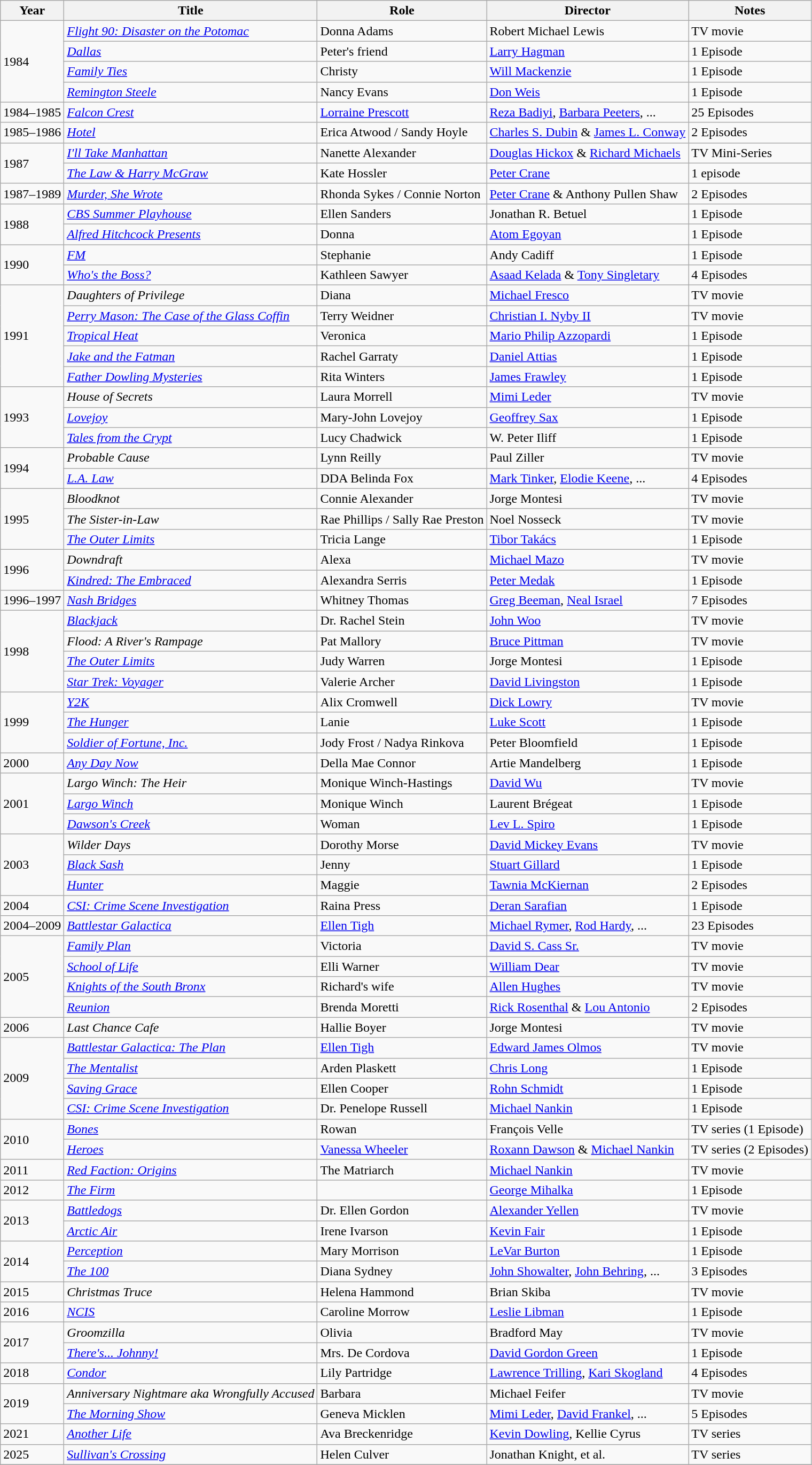<table class="wikitable sortable">
<tr>
<th>Year</th>
<th>Title</th>
<th>Role</th>
<th>Director</th>
<th class="unsortable">Notes</th>
</tr>
<tr>
<td rowspan=4>1984</td>
<td><em><a href='#'>Flight 90: Disaster on the Potomac</a></em></td>
<td>Donna Adams</td>
<td>Robert Michael Lewis</td>
<td>TV movie</td>
</tr>
<tr>
<td><em><a href='#'>Dallas</a></em></td>
<td>Peter's friend</td>
<td><a href='#'>Larry Hagman</a></td>
<td>1 Episode</td>
</tr>
<tr>
<td><em><a href='#'>Family Ties</a></em></td>
<td>Christy</td>
<td><a href='#'>Will Mackenzie</a></td>
<td>1 Episode</td>
</tr>
<tr>
<td><em><a href='#'>Remington Steele</a></em></td>
<td>Nancy Evans</td>
<td><a href='#'>Don Weis</a></td>
<td>1 Episode</td>
</tr>
<tr>
<td>1984–1985</td>
<td><em><a href='#'>Falcon Crest</a></em></td>
<td><a href='#'>Lorraine Prescott</a></td>
<td><a href='#'>Reza Badiyi</a>, <a href='#'>Barbara Peeters</a>, ...</td>
<td>25 Episodes</td>
</tr>
<tr>
<td>1985–1986</td>
<td><em><a href='#'>Hotel</a></em></td>
<td>Erica Atwood / Sandy Hoyle</td>
<td><a href='#'>Charles S. Dubin</a> & <a href='#'>James L. Conway</a></td>
<td>2 Episodes</td>
</tr>
<tr>
<td rowspan=2>1987</td>
<td><em><a href='#'>I'll Take Manhattan</a></em></td>
<td>Nanette Alexander</td>
<td><a href='#'>Douglas Hickox</a> & <a href='#'>Richard Michaels</a></td>
<td>TV Mini-Series</td>
</tr>
<tr>
<td data-sort-value="Law & Harry McGraw, The"><em><a href='#'>The Law & Harry McGraw</a></em></td>
<td>Kate Hossler</td>
<td><a href='#'>Peter Crane</a></td>
<td>1 episode</td>
</tr>
<tr>
<td>1987–1989</td>
<td><em><a href='#'>Murder, She Wrote</a></em></td>
<td>Rhonda Sykes / Connie Norton</td>
<td><a href='#'>Peter Crane</a> & Anthony Pullen Shaw</td>
<td>2 Episodes</td>
</tr>
<tr>
<td rowspan=2>1988</td>
<td><em><a href='#'>CBS Summer Playhouse</a></em></td>
<td>Ellen Sanders</td>
<td>Jonathan R. Betuel</td>
<td>1 Episode</td>
</tr>
<tr>
<td><em><a href='#'>Alfred Hitchcock Presents</a></em></td>
<td>Donna</td>
<td><a href='#'>Atom Egoyan</a></td>
<td>1 Episode</td>
</tr>
<tr>
<td rowspan=2>1990</td>
<td><em><a href='#'>FM</a></em></td>
<td>Stephanie</td>
<td>Andy Cadiff</td>
<td>1 Episode</td>
</tr>
<tr>
<td><em><a href='#'>Who's the Boss?</a></em></td>
<td>Kathleen Sawyer</td>
<td><a href='#'>Asaad Kelada</a> & <a href='#'>Tony Singletary</a></td>
<td>4 Episodes</td>
</tr>
<tr>
<td rowspan=5>1991</td>
<td><em>Daughters of Privilege</em></td>
<td>Diana</td>
<td><a href='#'>Michael Fresco</a></td>
<td>TV movie</td>
</tr>
<tr>
<td><em><a href='#'>Perry Mason: The Case of the Glass Coffin</a></em></td>
<td>Terry Weidner</td>
<td><a href='#'>Christian I. Nyby II</a></td>
<td>TV movie</td>
</tr>
<tr>
<td><em><a href='#'>Tropical Heat</a></em></td>
<td>Veronica</td>
<td><a href='#'>Mario Philip Azzopardi</a></td>
<td>1 Episode</td>
</tr>
<tr>
<td><em><a href='#'>Jake and the Fatman</a></em></td>
<td>Rachel Garraty</td>
<td><a href='#'>Daniel Attias</a></td>
<td>1 Episode</td>
</tr>
<tr>
<td><em><a href='#'>Father Dowling Mysteries</a></em></td>
<td>Rita Winters</td>
<td><a href='#'>James Frawley</a></td>
<td>1 Episode</td>
</tr>
<tr>
<td rowspan=3>1993</td>
<td><em>House of Secrets</em></td>
<td>Laura Morrell</td>
<td><a href='#'>Mimi Leder</a></td>
<td>TV movie</td>
</tr>
<tr>
<td><em><a href='#'>Lovejoy</a></em></td>
<td>Mary-John Lovejoy</td>
<td><a href='#'>Geoffrey Sax</a></td>
<td>1 Episode</td>
</tr>
<tr>
<td><em><a href='#'>Tales from the Crypt</a></em></td>
<td>Lucy Chadwick</td>
<td>W. Peter Iliff</td>
<td>1 Episode</td>
</tr>
<tr>
<td rowspan=2>1994</td>
<td><em>Probable Cause</em></td>
<td>Lynn Reilly</td>
<td>Paul Ziller</td>
<td>TV movie</td>
</tr>
<tr>
<td><em><a href='#'>L.A. Law</a></em></td>
<td>DDA Belinda Fox</td>
<td><a href='#'>Mark Tinker</a>, <a href='#'>Elodie Keene</a>, ...</td>
<td>4 Episodes</td>
</tr>
<tr>
<td rowspan=3>1995</td>
<td><em>Bloodknot</em></td>
<td>Connie Alexander</td>
<td>Jorge Montesi</td>
<td>TV movie</td>
</tr>
<tr>
<td data-sort-value="Sister-in-Law, The"><em>The Sister-in-Law</em></td>
<td>Rae Phillips / Sally Rae Preston</td>
<td>Noel Nosseck</td>
<td>TV movie</td>
</tr>
<tr>
<td data-sort-value="Outer Limits, The"><em><a href='#'>The Outer Limits</a></em></td>
<td>Tricia Lange</td>
<td><a href='#'>Tibor Takács</a></td>
<td>1 Episode</td>
</tr>
<tr>
<td rowspan=2>1996</td>
<td><em>Downdraft</em></td>
<td>Alexa</td>
<td><a href='#'>Michael Mazo</a></td>
<td>TV movie</td>
</tr>
<tr>
<td><em><a href='#'>Kindred: The Embraced</a></em></td>
<td>Alexandra Serris</td>
<td><a href='#'>Peter Medak</a></td>
<td>1 Episode</td>
</tr>
<tr>
<td>1996–1997</td>
<td><em><a href='#'>Nash Bridges</a></em></td>
<td>Whitney Thomas</td>
<td><a href='#'>Greg Beeman</a>, <a href='#'>Neal Israel</a></td>
<td>7 Episodes</td>
</tr>
<tr>
<td rowspan=4>1998</td>
<td><em><a href='#'>Blackjack</a></em></td>
<td>Dr. Rachel Stein</td>
<td><a href='#'>John Woo</a></td>
<td>TV movie</td>
</tr>
<tr>
<td><em>Flood: A River's Rampage</em></td>
<td>Pat Mallory</td>
<td><a href='#'>Bruce Pittman</a></td>
<td>TV movie</td>
</tr>
<tr>
<td data-sort-value="Outer Limits, The"><em><a href='#'>The Outer Limits</a></em></td>
<td>Judy Warren</td>
<td>Jorge Montesi</td>
<td>1 Episode</td>
</tr>
<tr>
<td><em><a href='#'>Star Trek: Voyager</a></em></td>
<td>Valerie Archer</td>
<td><a href='#'>David Livingston</a></td>
<td>1 Episode</td>
</tr>
<tr>
<td rowspan=3>1999</td>
<td><em><a href='#'>Y2K</a></em></td>
<td>Alix Cromwell</td>
<td><a href='#'>Dick Lowry</a></td>
<td>TV movie</td>
</tr>
<tr>
<td data-sort-value="Hunger, The"><em><a href='#'>The Hunger</a></em></td>
<td>Lanie</td>
<td><a href='#'>Luke Scott</a></td>
<td>1 Episode</td>
</tr>
<tr>
<td><em><a href='#'>Soldier of Fortune, Inc.</a></em></td>
<td>Jody Frost / Nadya Rinkova</td>
<td>Peter Bloomfield</td>
<td>1 Episode</td>
</tr>
<tr>
<td>2000</td>
<td><em><a href='#'>Any Day Now</a></em></td>
<td>Della Mae Connor</td>
<td>Artie Mandelberg</td>
<td>1 Episode</td>
</tr>
<tr>
<td rowspan=3>2001</td>
<td><em>Largo Winch: The Heir</em></td>
<td>Monique Winch-Hastings</td>
<td><a href='#'>David Wu</a></td>
<td>TV movie</td>
</tr>
<tr>
<td><em><a href='#'>Largo Winch</a></em></td>
<td>Monique Winch</td>
<td>Laurent Brégeat</td>
<td>1 Episode</td>
</tr>
<tr>
<td><em><a href='#'>Dawson's Creek</a></em></td>
<td>Woman</td>
<td><a href='#'>Lev L. Spiro</a></td>
<td>1 Episode</td>
</tr>
<tr>
<td rowspan=3>2003</td>
<td><em>Wilder Days</em></td>
<td>Dorothy Morse</td>
<td><a href='#'>David Mickey Evans</a></td>
<td>TV movie</td>
</tr>
<tr>
<td><em><a href='#'>Black Sash</a></em></td>
<td>Jenny</td>
<td><a href='#'>Stuart Gillard</a></td>
<td>1 Episode</td>
</tr>
<tr>
<td><em><a href='#'>Hunter</a></em></td>
<td>Maggie</td>
<td><a href='#'>Tawnia McKiernan</a></td>
<td>2 Episodes</td>
</tr>
<tr>
<td>2004</td>
<td><em><a href='#'>CSI: Crime Scene Investigation</a></em></td>
<td>Raina Press</td>
<td><a href='#'>Deran Sarafian</a></td>
<td>1 Episode</td>
</tr>
<tr>
<td>2004–2009</td>
<td><em><a href='#'>Battlestar Galactica</a></em></td>
<td><a href='#'>Ellen Tigh</a></td>
<td><a href='#'>Michael Rymer</a>, <a href='#'>Rod Hardy</a>, ...</td>
<td>23 Episodes</td>
</tr>
<tr>
<td rowspan=4>2005</td>
<td><em><a href='#'>Family Plan</a></em></td>
<td>Victoria</td>
<td><a href='#'>David S. Cass Sr.</a></td>
<td>TV movie</td>
</tr>
<tr>
<td><em><a href='#'>School of Life</a></em></td>
<td>Elli Warner</td>
<td><a href='#'>William Dear</a></td>
<td>TV movie</td>
</tr>
<tr>
<td><em><a href='#'>Knights of the South Bronx</a></em></td>
<td>Richard's wife</td>
<td><a href='#'>Allen Hughes</a></td>
<td>TV movie</td>
</tr>
<tr>
<td><em><a href='#'>Reunion</a></em></td>
<td>Brenda Moretti</td>
<td><a href='#'>Rick Rosenthal</a> & <a href='#'>Lou Antonio</a></td>
<td>2 Episodes</td>
</tr>
<tr>
<td>2006</td>
<td><em>Last Chance Cafe</em></td>
<td>Hallie Boyer</td>
<td>Jorge Montesi</td>
<td>TV movie</td>
</tr>
<tr>
<td rowspan=4>2009</td>
<td><em><a href='#'>Battlestar Galactica: The Plan</a></em></td>
<td><a href='#'>Ellen Tigh</a></td>
<td><a href='#'>Edward James Olmos</a></td>
<td>TV movie</td>
</tr>
<tr>
<td data-sort-value="Mentalist, The"><em><a href='#'>The Mentalist</a></em></td>
<td>Arden Plaskett</td>
<td><a href='#'>Chris Long</a></td>
<td>1 Episode</td>
</tr>
<tr>
<td><em><a href='#'>Saving Grace</a></em></td>
<td>Ellen Cooper</td>
<td><a href='#'>Rohn Schmidt</a></td>
<td>1 Episode</td>
</tr>
<tr>
<td><em><a href='#'>CSI: Crime Scene Investigation</a></em></td>
<td>Dr. Penelope Russell</td>
<td><a href='#'>Michael Nankin</a></td>
<td>1 Episode</td>
</tr>
<tr>
<td rowspan=2>2010</td>
<td><em><a href='#'>Bones</a></em></td>
<td>Rowan</td>
<td>François Velle</td>
<td>TV series (1 Episode)</td>
</tr>
<tr>
<td><em><a href='#'>Heroes</a></em></td>
<td><a href='#'>Vanessa Wheeler</a></td>
<td><a href='#'>Roxann Dawson</a> & <a href='#'>Michael Nankin</a></td>
<td>TV series (2 Episodes)</td>
</tr>
<tr>
<td>2011</td>
<td><em><a href='#'>Red Faction: Origins</a></em></td>
<td>The Matriarch</td>
<td><a href='#'>Michael Nankin</a></td>
<td>TV movie</td>
</tr>
<tr>
<td>2012</td>
<td data-sort-value="Firm, The"><em><a href='#'>The Firm</a></em></td>
<td></td>
<td><a href='#'>George Mihalka</a></td>
<td>1 Episode</td>
</tr>
<tr>
<td rowspan=2>2013</td>
<td><em><a href='#'>Battledogs</a></em></td>
<td>Dr. Ellen Gordon</td>
<td><a href='#'>Alexander Yellen</a></td>
<td>TV movie</td>
</tr>
<tr>
<td><em><a href='#'>Arctic Air</a></em></td>
<td>Irene Ivarson</td>
<td><a href='#'>Kevin Fair</a></td>
<td>1 Episode</td>
</tr>
<tr>
<td rowspan=2>2014</td>
<td><em><a href='#'>Perception</a></em></td>
<td>Mary Morrison</td>
<td><a href='#'>LeVar Burton</a></td>
<td>1 Episode</td>
</tr>
<tr>
<td data-sort-value="100, The"><em><a href='#'>The 100</a></em></td>
<td>Diana Sydney</td>
<td><a href='#'>John Showalter</a>, <a href='#'>John Behring</a>, ...</td>
<td>3 Episodes</td>
</tr>
<tr>
<td>2015</td>
<td><em>Christmas Truce</em></td>
<td>Helena Hammond</td>
<td>Brian Skiba</td>
<td>TV movie</td>
</tr>
<tr>
<td>2016</td>
<td><em><a href='#'>NCIS</a></em></td>
<td>Caroline Morrow</td>
<td><a href='#'>Leslie Libman</a></td>
<td>1 Episode</td>
</tr>
<tr>
<td rowspan=2>2017</td>
<td><em>Groomzilla</em></td>
<td>Olivia</td>
<td>Bradford May</td>
<td>TV movie</td>
</tr>
<tr>
<td><em><a href='#'>There's... Johnny!</a></em></td>
<td>Mrs. De Cordova</td>
<td><a href='#'>David Gordon Green</a></td>
<td>1 Episode</td>
</tr>
<tr>
<td>2018</td>
<td><em><a href='#'>Condor</a></em></td>
<td>Lily Partridge</td>
<td><a href='#'>Lawrence Trilling</a>, <a href='#'>Kari Skogland</a></td>
<td>4 Episodes</td>
</tr>
<tr>
<td rowspan=2>2019</td>
<td><em>Anniversary Nightmare aka Wrongfully Accused</em></td>
<td>Barbara</td>
<td>Michael Feifer</td>
<td>TV movie</td>
</tr>
<tr>
<td data-sort-value="Morning Show, The"><em><a href='#'>The Morning Show</a></em></td>
<td>Geneva Micklen</td>
<td><a href='#'>Mimi Leder</a>, <a href='#'>David Frankel</a>, ...</td>
<td>5 Episodes</td>
</tr>
<tr>
<td rowspan=1>2021</td>
<td><em><a href='#'>Another Life</a></em></td>
<td>Ava Breckenridge</td>
<td><a href='#'>Kevin Dowling</a>, Kellie Cyrus</td>
<td>TV series</td>
</tr>
<tr>
<td rowspan=1>2025</td>
<td><em><a href='#'>Sullivan's Crossing</a></em></td>
<td>Helen Culver</td>
<td>Jonathan Knight, et al.</td>
<td>TV series</td>
</tr>
<tr>
</tr>
</table>
